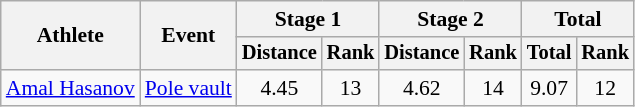<table class="wikitable" style="font-size:90%">
<tr>
<th rowspan=2>Athlete</th>
<th rowspan=2>Event</th>
<th colspan=2>Stage 1</th>
<th colspan=2>Stage 2</th>
<th colspan=2>Total</th>
</tr>
<tr style="font-size:95%">
<th>Distance</th>
<th>Rank</th>
<th>Distance</th>
<th>Rank</th>
<th>Total</th>
<th>Rank</th>
</tr>
<tr align=center>
<td align=left><a href='#'>Amal Hasanov</a></td>
<td align=left><a href='#'>Pole vault</a></td>
<td>4.45</td>
<td>13</td>
<td>4.62</td>
<td>14</td>
<td>9.07</td>
<td>12</td>
</tr>
</table>
